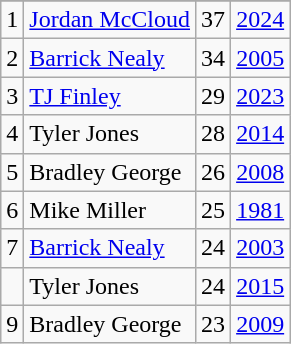<table class="wikitable">
<tr>
</tr>
<tr>
<td>1</td>
<td><a href='#'>Jordan McCloud</a></td>
<td><abbr>37</abbr></td>
<td><a href='#'>2024</a></td>
</tr>
<tr>
<td>2</td>
<td><a href='#'>Barrick Nealy</a></td>
<td><abbr>34</abbr></td>
<td><a href='#'>2005</a></td>
</tr>
<tr>
<td>3</td>
<td><a href='#'>TJ Finley</a></td>
<td><abbr>29</abbr></td>
<td><a href='#'>2023</a></td>
</tr>
<tr>
<td>4</td>
<td>Tyler Jones</td>
<td><abbr>28</abbr></td>
<td><a href='#'>2014</a></td>
</tr>
<tr>
<td>5</td>
<td>Bradley George</td>
<td><abbr>26</abbr></td>
<td><a href='#'>2008</a></td>
</tr>
<tr>
<td>6</td>
<td>Mike Miller</td>
<td><abbr>25</abbr></td>
<td><a href='#'>1981</a></td>
</tr>
<tr>
<td>7</td>
<td><a href='#'>Barrick Nealy</a></td>
<td><abbr>24</abbr></td>
<td><a href='#'>2003</a></td>
</tr>
<tr>
<td></td>
<td>Tyler Jones</td>
<td><abbr>24</abbr></td>
<td><a href='#'>2015</a></td>
</tr>
<tr>
<td>9</td>
<td>Bradley George</td>
<td><abbr>23</abbr></td>
<td><a href='#'>2009</a></td>
</tr>
</table>
